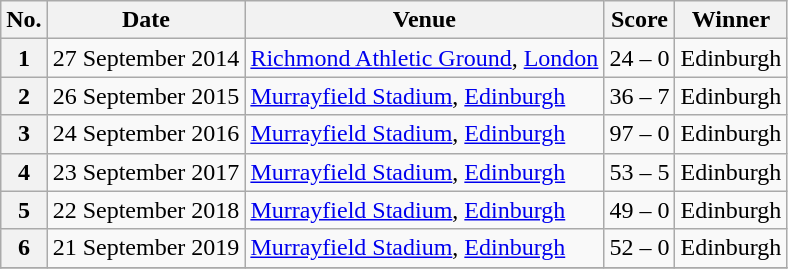<table class="wikitable">
<tr>
<th>No.</th>
<th>Date</th>
<th>Venue</th>
<th>Score</th>
<th>Winner</th>
</tr>
<tr>
<th>1</th>
<td>27 September 2014</td>
<td><a href='#'>Richmond Athletic Ground</a>, <a href='#'>London</a></td>
<td align="center">24 – 0</td>
<td>Edinburgh</td>
</tr>
<tr>
<th>2</th>
<td>26 September 2015</td>
<td><a href='#'>Murrayfield Stadium</a>, <a href='#'>Edinburgh</a></td>
<td align="center">36 – 7</td>
<td>Edinburgh</td>
</tr>
<tr>
<th>3</th>
<td>24 September 2016</td>
<td><a href='#'>Murrayfield Stadium</a>, <a href='#'>Edinburgh</a></td>
<td align="center">97 – 0</td>
<td>Edinburgh</td>
</tr>
<tr>
<th>4</th>
<td>23 September 2017</td>
<td><a href='#'>Murrayfield Stadium</a>, <a href='#'>Edinburgh</a></td>
<td align="center">53 – 5</td>
<td>Edinburgh</td>
</tr>
<tr>
<th>5</th>
<td>22 September 2018</td>
<td><a href='#'>Murrayfield Stadium</a>, <a href='#'>Edinburgh</a></td>
<td align="center">49 – 0</td>
<td>Edinburgh</td>
</tr>
<tr>
<th>6</th>
<td>21 September 2019</td>
<td><a href='#'>Murrayfield Stadium</a>, <a href='#'>Edinburgh</a></td>
<td align="center">52 – 0</td>
<td>Edinburgh</td>
</tr>
<tr>
</tr>
</table>
